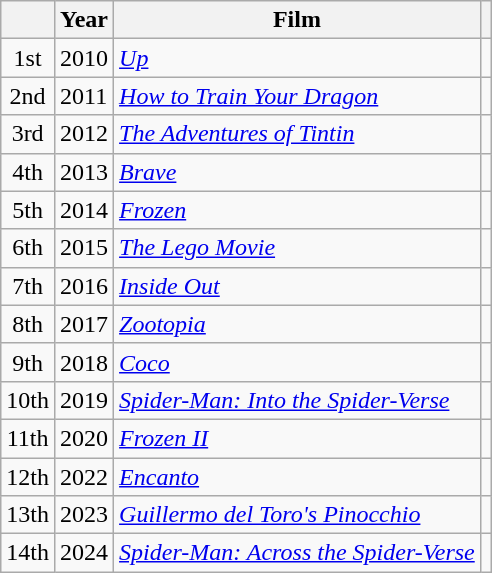<table class="wikitable">
<tr>
<th scope="col"></th>
<th scope="col">Year</th>
<th scope="col">Film</th>
<th scope="col"></th>
</tr>
<tr>
<td scope="row" style="text-align: center;">1st</td>
<td>2010</td>
<td><em><a href='#'>Up</a></em></td>
<td style="text-align: center;"></td>
</tr>
<tr>
<td scope="row" style="text-align: center;">2nd</td>
<td>2011</td>
<td><em><a href='#'>How to Train Your Dragon</a></em></td>
<td style="text-align: center;"></td>
</tr>
<tr>
<td scope="row" style="text-align: center;">3rd</td>
<td>2012</td>
<td><em><a href='#'>The Adventures of Tintin</a></em></td>
<td style="text-align: center;"></td>
</tr>
<tr>
<td scope="row" style="text-align: center;">4th</td>
<td>2013</td>
<td><em><a href='#'>Brave</a></em></td>
<td style="text-align: center;"></td>
</tr>
<tr>
<td scope="row" style="text-align: center;">5th</td>
<td>2014</td>
<td><em><a href='#'>Frozen</a></em></td>
<td style="text-align: center;"></td>
</tr>
<tr>
<td scope="row" style="text-align: center;">6th</td>
<td>2015</td>
<td><em><a href='#'>The Lego Movie</a></em></td>
<td style="text-align: center;"></td>
</tr>
<tr>
<td scope="row" style="text-align: center;">7th</td>
<td>2016</td>
<td><em><a href='#'>Inside Out</a></em></td>
<td style="text-align: center;"></td>
</tr>
<tr>
<td scope="row" style="text-align: center;">8th</td>
<td>2017</td>
<td><em><a href='#'>Zootopia</a></em></td>
<td style="text-align: center;"></td>
</tr>
<tr>
<td scope="row" style="text-align: center;">9th</td>
<td>2018</td>
<td><em><a href='#'>Coco</a></em></td>
<td style="text-align: center;"></td>
</tr>
<tr>
<td scope="row" style="text-align: center;">10th</td>
<td>2019</td>
<td><em><a href='#'>Spider-Man: Into the Spider-Verse</a></em></td>
<td style="text-align: center;"></td>
</tr>
<tr>
<td scope="row" style="text-align: center;">11th</td>
<td>2020</td>
<td><em><a href='#'>Frozen II</a></em></td>
<td style="text-align: center;"></td>
</tr>
<tr>
<td scope="row" style="text-align: center;">12th</td>
<td>2022</td>
<td><em><a href='#'>Encanto</a></em></td>
<td style="text-align: center;"></td>
</tr>
<tr>
<td scope="row" style="text-align: center;">13th</td>
<td>2023</td>
<td><em><a href='#'>Guillermo del Toro's Pinocchio</a></em></td>
<td style="text-align: center;"></td>
</tr>
<tr>
<td scope="row" style="text-align: center;">14th</td>
<td>2024</td>
<td><em><a href='#'>Spider-Man: Across the Spider-Verse</a></em></td>
<td style="text-align: center;"></td>
</tr>
</table>
